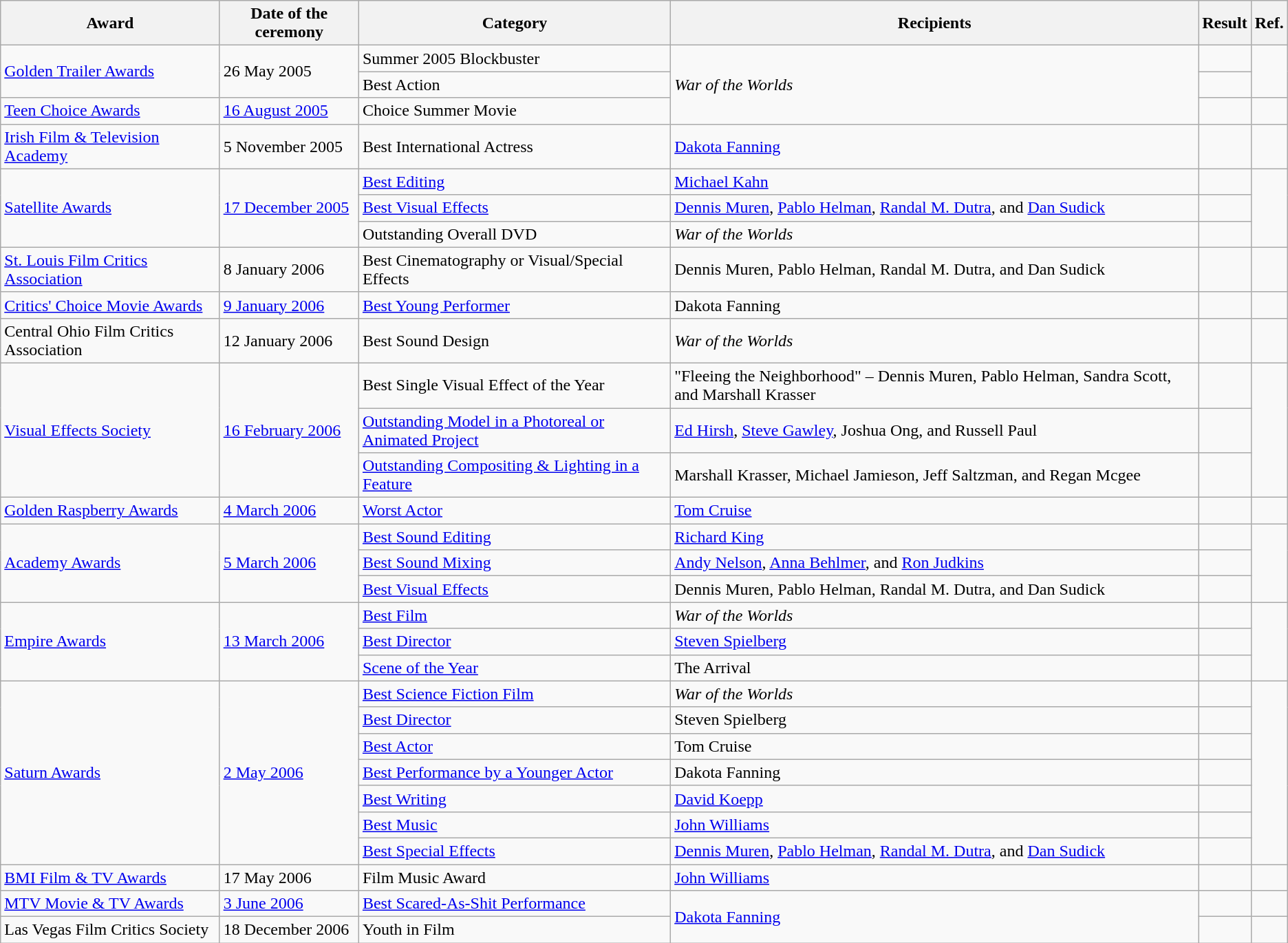<table class="wikitable plainrowheaders sortable">
<tr>
<th scope="col">Award</th>
<th scope="col">Date of the ceremony</th>
<th scope="col">Category</th>
<th scope="col">Recipients</th>
<th scope="col">Result</th>
<th>Ref.</th>
</tr>
<tr>
<td rowspan="2"><a href='#'>Golden Trailer Awards</a></td>
<td rowspan="2">26 May 2005</td>
<td>Summer 2005 Blockbuster</td>
<td rowspan="3"><em>War of the Worlds</em></td>
<td></td>
<td rowspan="2"></td>
</tr>
<tr>
<td>Best Action</td>
<td></td>
</tr>
<tr>
<td><a href='#'>Teen Choice Awards</a></td>
<td><a href='#'>16 August 2005</a></td>
<td>Choice Summer Movie</td>
<td></td>
<td></td>
</tr>
<tr>
<td><a href='#'>Irish Film & Television Academy</a></td>
<td>5 November 2005</td>
<td>Best International Actress</td>
<td><a href='#'>Dakota Fanning</a></td>
<td></td>
<td></td>
</tr>
<tr>
<td rowspan="3"><a href='#'>Satellite Awards</a></td>
<td rowspan="3"><a href='#'>17 December 2005</a></td>
<td><a href='#'>Best Editing</a></td>
<td><a href='#'>Michael Kahn</a></td>
<td></td>
<td rowspan="3"></td>
</tr>
<tr>
<td><a href='#'>Best Visual Effects</a></td>
<td><a href='#'>Dennis Muren</a>, <a href='#'>Pablo Helman</a>, <a href='#'>Randal M. Dutra</a>, and <a href='#'>Dan Sudick</a></td>
<td></td>
</tr>
<tr>
<td>Outstanding Overall DVD</td>
<td><em>War of the Worlds</em></td>
<td></td>
</tr>
<tr>
<td><a href='#'>St. Louis Film Critics Association</a></td>
<td>8 January 2006</td>
<td>Best Cinematography or Visual/Special Effects</td>
<td>Dennis Muren, Pablo Helman, Randal M. Dutra, and Dan Sudick</td>
<td></td>
<td></td>
</tr>
<tr>
<td><a href='#'>Critics' Choice Movie Awards</a></td>
<td><a href='#'>9 January 2006</a></td>
<td><a href='#'>Best Young Performer</a></td>
<td>Dakota Fanning</td>
<td></td>
<td></td>
</tr>
<tr>
<td>Central Ohio Film Critics Association</td>
<td>12 January 2006</td>
<td>Best Sound Design</td>
<td><em>War of the Worlds</em></td>
<td></td>
<td></td>
</tr>
<tr>
<td rowspan="3"><a href='#'>Visual Effects Society</a></td>
<td rowspan="3"><a href='#'>16 February 2006</a></td>
<td>Best Single Visual Effect of the Year</td>
<td>"Fleeing the Neighborhood" – Dennis Muren, Pablo Helman, Sandra Scott, and Marshall Krasser</td>
<td></td>
<td rowspan="3"></td>
</tr>
<tr>
<td><a href='#'>Outstanding Model in a Photoreal or Animated Project</a></td>
<td><a href='#'>Ed Hirsh</a>, <a href='#'>Steve Gawley</a>, Joshua Ong, and Russell Paul</td>
<td></td>
</tr>
<tr>
<td><a href='#'>Outstanding Compositing & Lighting in a Feature</a></td>
<td>Marshall Krasser, Michael Jamieson, Jeff Saltzman, and Regan Mcgee</td>
<td></td>
</tr>
<tr>
<td><a href='#'>Golden Raspberry Awards</a></td>
<td><a href='#'>4 March 2006</a></td>
<td><a href='#'>Worst Actor</a></td>
<td><a href='#'>Tom Cruise</a></td>
<td></td>
<td></td>
</tr>
<tr>
<td rowspan="3" scope="row"><a href='#'>Academy Awards</a></td>
<td rowspan="3"><a href='#'>5 March 2006</a></td>
<td><a href='#'>Best Sound Editing</a></td>
<td><a href='#'>Richard King</a></td>
<td></td>
<td rowspan="3"></td>
</tr>
<tr>
<td><a href='#'>Best Sound Mixing</a></td>
<td><a href='#'>Andy Nelson</a>, <a href='#'>Anna Behlmer</a>, and <a href='#'>Ron Judkins</a></td>
<td></td>
</tr>
<tr>
<td><a href='#'>Best Visual Effects</a></td>
<td>Dennis Muren, Pablo Helman, Randal M. Dutra, and Dan Sudick</td>
<td></td>
</tr>
<tr>
<td rowspan="3"><a href='#'>Empire Awards</a></td>
<td rowspan="3"><a href='#'>13 March 2006</a></td>
<td><a href='#'>Best Film</a></td>
<td><em>War of the Worlds</em></td>
<td></td>
<td rowspan="3"></td>
</tr>
<tr>
<td><a href='#'>Best Director</a></td>
<td><a href='#'>Steven Spielberg</a></td>
<td></td>
</tr>
<tr>
<td><a href='#'>Scene of the Year</a></td>
<td>The Arrival</td>
<td></td>
</tr>
<tr>
<td rowspan="7"><a href='#'>Saturn Awards</a></td>
<td rowspan="7"><a href='#'>2 May 2006</a></td>
<td><a href='#'>Best Science Fiction Film</a></td>
<td><em>War of the Worlds</em></td>
<td></td>
<td rowspan="7"></td>
</tr>
<tr>
<td><a href='#'>Best Director</a></td>
<td>Steven Spielberg</td>
<td></td>
</tr>
<tr>
<td><a href='#'>Best Actor</a></td>
<td>Tom Cruise</td>
<td></td>
</tr>
<tr>
<td><a href='#'>Best Performance by a Younger Actor</a></td>
<td>Dakota Fanning</td>
<td></td>
</tr>
<tr>
<td><a href='#'>Best Writing</a></td>
<td><a href='#'>David Koepp</a></td>
<td></td>
</tr>
<tr>
<td><a href='#'>Best Music</a></td>
<td><a href='#'>John Williams</a></td>
<td></td>
</tr>
<tr>
<td><a href='#'>Best Special Effects</a></td>
<td><a href='#'>Dennis Muren</a>, <a href='#'>Pablo Helman</a>, <a href='#'>Randal M. Dutra</a>, and <a href='#'>Dan Sudick</a></td>
<td></td>
</tr>
<tr>
<td><a href='#'>BMI Film & TV Awards</a></td>
<td>17 May 2006</td>
<td>Film Music Award</td>
<td><a href='#'>John Williams</a></td>
<td></td>
<td></td>
</tr>
<tr>
<td><a href='#'>MTV Movie & TV Awards</a></td>
<td><a href='#'>3 June 2006</a></td>
<td><a href='#'>Best Scared-As-Shit Performance</a></td>
<td rowspan="2"><a href='#'>Dakota Fanning</a></td>
<td></td>
<td></td>
</tr>
<tr>
<td>Las Vegas Film Critics Society</td>
<td>18 December 2006</td>
<td>Youth in Film</td>
<td></td>
<td></td>
</tr>
</table>
